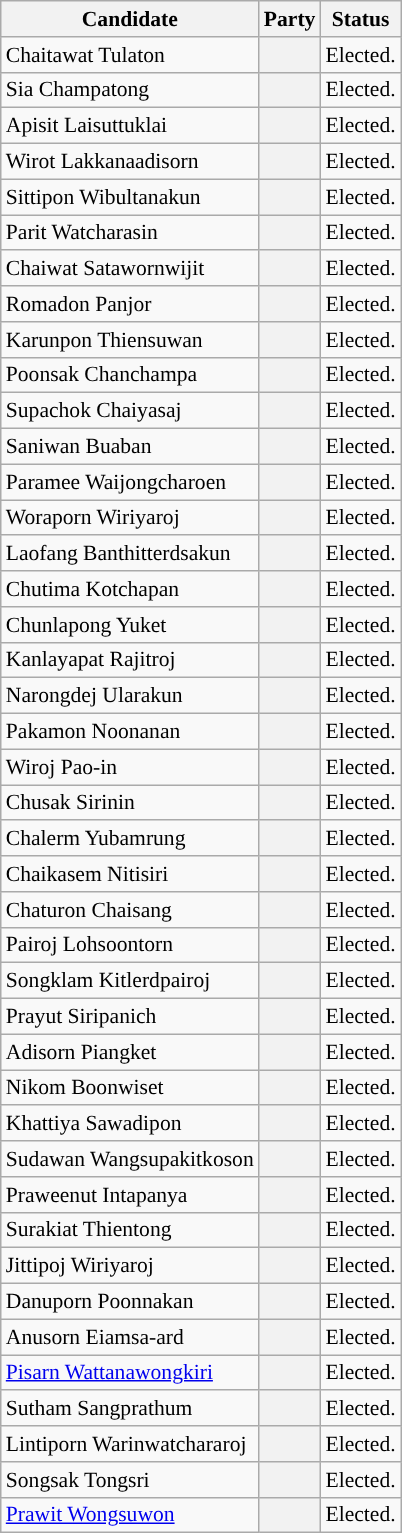<table class="wikitable sortable" style="font-size:90%">
<tr>
<th>Candidate</th>
<th>Party</th>
<th>Status</th>
</tr>
<tr>
<td>Chaitawat Tulaton</td>
<th style="background-color:"></th>
<td> Elected.</td>
</tr>
<tr>
<td>Sia Champatong</td>
<th style="background-color:"></th>
<td> Elected.</td>
</tr>
<tr>
<td>Apisit  Laisuttuklai</td>
<th style="background-color:"></th>
<td> Elected.</td>
</tr>
<tr>
<td>Wirot Lakkanaadisorn</td>
<th style="background-color:"></th>
<td> Elected.</td>
</tr>
<tr>
<td>Sittipon Wibultanakun</td>
<th style="background-color:"></th>
<td> Elected.</td>
</tr>
<tr>
<td>Parit Watcharasin</td>
<th style="background-color:"></th>
<td> Elected.</td>
</tr>
<tr>
<td>Chaiwat Satawornwijit</td>
<th style="background-color:"></th>
<td> Elected.</td>
</tr>
<tr>
<td>Romadon Panjor</td>
<th style="background-color:"></th>
<td> Elected.</td>
</tr>
<tr>
<td>Karunpon Thiensuwan</td>
<th style="background-color:"></th>
<td> Elected.</td>
</tr>
<tr>
<td>Poonsak Chanchampa</td>
<th style="background-color:"></th>
<td> Elected.</td>
</tr>
<tr>
<td>Supachok Chaiyasaj</td>
<th style="background-color:"></th>
<td> Elected.</td>
</tr>
<tr>
<td>Saniwan Buaban</td>
<th style="background-color:"></th>
<td> Elected.</td>
</tr>
<tr>
<td>Paramee Waijongcharoen</td>
<th style="background-color:"></th>
<td> Elected.</td>
</tr>
<tr>
<td>Woraporn Wiriyaroj</td>
<th style="background-color:"></th>
<td> Elected.</td>
</tr>
<tr>
<td>Laofang Banthitterdsakun</td>
<th style="background-color:"></th>
<td> Elected.</td>
</tr>
<tr>
<td>Chutima Kotchapan</td>
<th style="background-color:"></th>
<td> Elected.</td>
</tr>
<tr>
<td>Chunlapong Yuket</td>
<th style="background-color:"></th>
<td> Elected.</td>
</tr>
<tr>
<td>Kanlayapat Rajitroj</td>
<th style="background-color:"></th>
<td> Elected.</td>
</tr>
<tr>
<td>Narongdej Ularakun</td>
<th style="background-color:"></th>
<td> Elected.</td>
</tr>
<tr>
<td>Pakamon Noonanan</td>
<th style="background-color:"></th>
<td> Elected.</td>
</tr>
<tr>
<td>Wiroj Pao-in</td>
<th style="background-color:"></th>
<td> Elected.</td>
</tr>
<tr>
<td>Chusak Sirinin</td>
<th style="background-color:"></th>
<td> Elected.</td>
</tr>
<tr>
<td>Chalerm Yubamrung</td>
<th style="background-color:"></th>
<td> Elected.</td>
</tr>
<tr>
<td>Chaikasem Nitisiri</td>
<th style="background-color:"></th>
<td> Elected.</td>
</tr>
<tr>
<td>Chaturon Chaisang</td>
<th style="background-color:"></th>
<td> Elected.</td>
</tr>
<tr>
<td>Pairoj Lohsoontorn</td>
<th style="background-color:"></th>
<td> Elected.</td>
</tr>
<tr>
<td>Songklam Kitlerdpairoj</td>
<th style="background-color:"></th>
<td> Elected.</td>
</tr>
<tr>
<td>Prayut Siripanich</td>
<th style="background-color:"></th>
<td> Elected.</td>
</tr>
<tr>
<td>Adisorn Piangket</td>
<th style="background-color:"></th>
<td> Elected.</td>
</tr>
<tr>
<td>Nikom Boonwiset</td>
<th style="background-color:"></th>
<td> Elected.</td>
</tr>
<tr>
<td>Khattiya Sawadipon</td>
<th style="background-color:"></th>
<td> Elected.</td>
</tr>
<tr>
<td>Sudawan Wangsupakitkoson</td>
<th style="background-color:"></th>
<td> Elected.</td>
</tr>
<tr>
<td>Praweenut Intapanya</td>
<th style="background-color:"></th>
<td> Elected.</td>
</tr>
<tr>
<td>Surakiat Thientong</td>
<th style="background-color:"></th>
<td> Elected.</td>
</tr>
<tr>
<td>Jittipoj Wiriyaroj</td>
<th style="background-color:"></th>
<td> Elected.</td>
</tr>
<tr>
<td>Danuporn Poonnakan</td>
<th style="background-color:"></th>
<td> Elected.</td>
</tr>
<tr>
<td>Anusorn Eiamsa-ard</td>
<th style="background-color:"></th>
<td> Elected.</td>
</tr>
<tr>
<td><a href='#'>Pisarn Wattanawongkiri</a></td>
<th style="background-color:"></th>
<td> Elected.</td>
</tr>
<tr>
<td>Sutham Sangprathum</td>
<th style="background-color:"></th>
<td> Elected.</td>
</tr>
<tr>
<td>Lintiporn Warinwatchararoj</td>
<th style="background-color:"></th>
<td> Elected.</td>
</tr>
<tr>
<td>Songsak Tongsri</td>
<th style="background-color:"></th>
<td> Elected.</td>
</tr>
<tr>
<td><a href='#'>Prawit Wongsuwon</a></td>
<th style="background-color:"></th>
<td> Elected.</td>
</tr>
</table>
